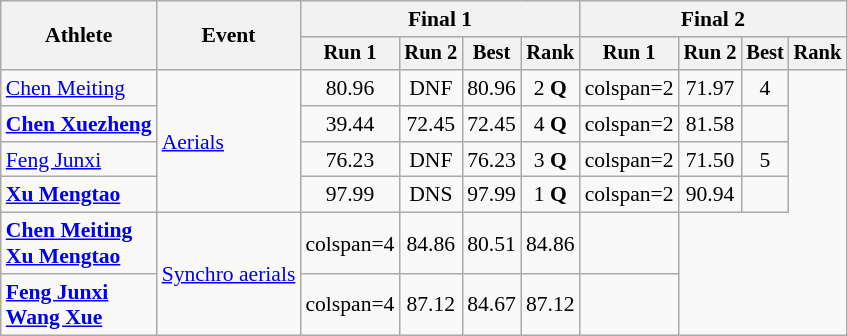<table class=wikitable style=font-size:90%;text-align:center>
<tr>
<th rowspan=2>Athlete</th>
<th rowspan=2>Event</th>
<th colspan=4>Final 1</th>
<th colspan=4>Final 2</th>
</tr>
<tr style="font-size:95%">
<th>Run 1</th>
<th>Run 2</th>
<th>Best</th>
<th>Rank</th>
<th>Run 1</th>
<th>Run 2</th>
<th>Best</th>
<th>Rank</th>
</tr>
<tr align=center>
<td align=left><a href='#'>Chen Meiting</a></td>
<td align=left rowspan=4><a href='#'>Aerials</a></td>
<td>80.96</td>
<td>DNF</td>
<td>80.96</td>
<td>2 <strong>Q</strong></td>
<td>colspan=2 </td>
<td>71.97</td>
<td>4</td>
</tr>
<tr align=center>
<td align=left><strong><a href='#'>Chen Xuezheng</a></strong></td>
<td>39.44</td>
<td>72.45</td>
<td>72.45</td>
<td>4 <strong>Q</strong></td>
<td>colspan=2 </td>
<td>81.58</td>
<td></td>
</tr>
<tr align=center>
<td align=left><a href='#'>Feng Junxi</a></td>
<td>76.23</td>
<td>DNF</td>
<td>76.23</td>
<td>3 <strong>Q</strong></td>
<td>colspan=2 </td>
<td>71.50</td>
<td>5</td>
</tr>
<tr align=center>
<td align=left><strong><a href='#'>Xu Mengtao</a></strong></td>
<td>97.99</td>
<td>DNS</td>
<td>97.99</td>
<td>1 <strong>Q</strong></td>
<td>colspan=2 </td>
<td>90.94</td>
<td></td>
</tr>
<tr align=center>
<td align=left><strong><a href='#'>Chen Meiting</a><br><a href='#'>Xu Mengtao</a></strong></td>
<td align=left rowspan=2><a href='#'>Synchro aerials</a></td>
<td>colspan=4 </td>
<td>84.86</td>
<td>80.51</td>
<td>84.86</td>
<td></td>
</tr>
<tr align=center>
<td align=left><strong><a href='#'>Feng Junxi</a><br><a href='#'>Wang Xue</a></strong></td>
<td>colspan=4 </td>
<td>87.12</td>
<td>84.67</td>
<td>87.12</td>
<td></td>
</tr>
</table>
